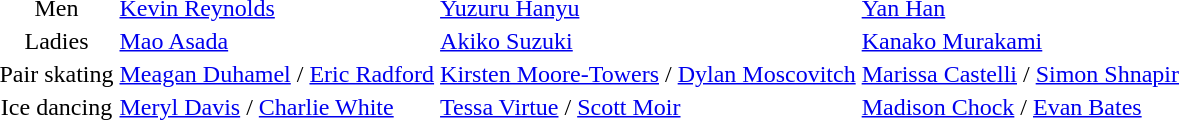<table>
<tr>
<td align=center>Men</td>
<td> <a href='#'>Kevin Reynolds</a></td>
<td> <a href='#'>Yuzuru Hanyu</a></td>
<td> <a href='#'>Yan Han</a></td>
</tr>
<tr>
<td align=center>Ladies</td>
<td> <a href='#'>Mao Asada</a></td>
<td> <a href='#'>Akiko Suzuki</a></td>
<td> <a href='#'>Kanako Murakami</a></td>
</tr>
<tr>
<td align=center>Pair skating</td>
<td> <a href='#'>Meagan Duhamel</a> / <a href='#'>Eric Radford</a></td>
<td> <a href='#'>Kirsten Moore-Towers</a> / <a href='#'>Dylan Moscovitch</a></td>
<td> <a href='#'>Marissa Castelli</a> / <a href='#'>Simon Shnapir</a></td>
</tr>
<tr>
<td align=center>Ice dancing</td>
<td> <a href='#'>Meryl Davis</a> / <a href='#'>Charlie White</a></td>
<td> <a href='#'>Tessa Virtue</a> / <a href='#'>Scott Moir</a></td>
<td> <a href='#'>Madison Chock</a> / <a href='#'>Evan Bates</a></td>
</tr>
</table>
